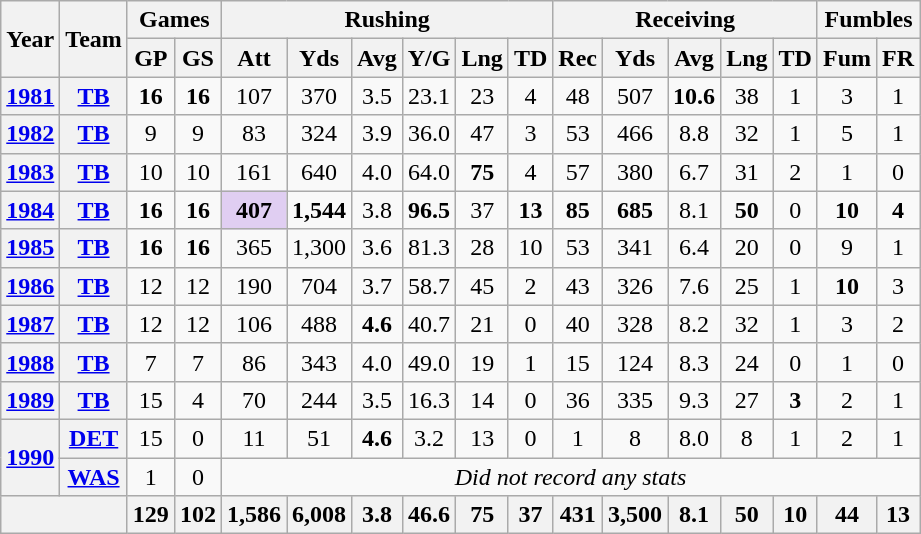<table class= "wikitable" style="text-align:center;">
<tr>
<th rowspan="2">Year</th>
<th rowspan="2">Team</th>
<th colspan="2">Games</th>
<th colspan="6">Rushing</th>
<th colspan="5">Receiving</th>
<th colspan="2">Fumbles</th>
</tr>
<tr>
<th>GP</th>
<th>GS</th>
<th>Att</th>
<th>Yds</th>
<th>Avg</th>
<th>Y/G</th>
<th>Lng</th>
<th>TD</th>
<th>Rec</th>
<th>Yds</th>
<th>Avg</th>
<th>Lng</th>
<th>TD</th>
<th>Fum</th>
<th>FR</th>
</tr>
<tr>
<th><a href='#'>1981</a></th>
<th><a href='#'>TB</a></th>
<td><strong>16</strong></td>
<td><strong>16</strong></td>
<td>107</td>
<td>370</td>
<td>3.5</td>
<td>23.1</td>
<td>23</td>
<td>4</td>
<td>48</td>
<td>507</td>
<td><strong>10.6</strong></td>
<td>38</td>
<td>1</td>
<td>3</td>
<td>1</td>
</tr>
<tr>
<th><a href='#'>1982</a></th>
<th><a href='#'>TB</a></th>
<td>9</td>
<td>9</td>
<td>83</td>
<td>324</td>
<td>3.9</td>
<td>36.0</td>
<td>47</td>
<td>3</td>
<td>53</td>
<td>466</td>
<td>8.8</td>
<td>32</td>
<td>1</td>
<td>5</td>
<td>1</td>
</tr>
<tr>
<th><a href='#'>1983</a></th>
<th><a href='#'>TB</a></th>
<td>10</td>
<td>10</td>
<td>161</td>
<td>640</td>
<td>4.0</td>
<td>64.0</td>
<td><strong>75</strong></td>
<td>4</td>
<td>57</td>
<td>380</td>
<td>6.7</td>
<td>31</td>
<td>2</td>
<td>1</td>
<td>0</td>
</tr>
<tr>
<th><a href='#'>1984</a></th>
<th><a href='#'>TB</a></th>
<td><strong>16</strong></td>
<td><strong>16</strong></td>
<td style="background:#e0cef2;"><strong>407</strong></td>
<td><strong>1,544</strong></td>
<td>3.8</td>
<td><strong>96.5</strong></td>
<td>37</td>
<td><strong>13</strong></td>
<td><strong>85</strong></td>
<td><strong>685</strong></td>
<td>8.1</td>
<td><strong>50</strong></td>
<td>0</td>
<td><strong>10</strong></td>
<td><strong>4</strong></td>
</tr>
<tr>
<th><a href='#'>1985</a></th>
<th><a href='#'>TB</a></th>
<td><strong>16</strong></td>
<td><strong>16</strong></td>
<td>365</td>
<td>1,300</td>
<td>3.6</td>
<td>81.3</td>
<td>28</td>
<td>10</td>
<td>53</td>
<td>341</td>
<td>6.4</td>
<td>20</td>
<td>0</td>
<td>9</td>
<td>1</td>
</tr>
<tr>
<th><a href='#'>1986</a></th>
<th><a href='#'>TB</a></th>
<td>12</td>
<td>12</td>
<td>190</td>
<td>704</td>
<td>3.7</td>
<td>58.7</td>
<td>45</td>
<td>2</td>
<td>43</td>
<td>326</td>
<td>7.6</td>
<td>25</td>
<td>1</td>
<td><strong>10</strong></td>
<td>3</td>
</tr>
<tr>
<th><a href='#'>1987</a></th>
<th><a href='#'>TB</a></th>
<td>12</td>
<td>12</td>
<td>106</td>
<td>488</td>
<td><strong>4.6</strong></td>
<td>40.7</td>
<td>21</td>
<td>0</td>
<td>40</td>
<td>328</td>
<td>8.2</td>
<td>32</td>
<td>1</td>
<td>3</td>
<td>2</td>
</tr>
<tr>
<th><a href='#'>1988</a></th>
<th><a href='#'>TB</a></th>
<td>7</td>
<td>7</td>
<td>86</td>
<td>343</td>
<td>4.0</td>
<td>49.0</td>
<td>19</td>
<td>1</td>
<td>15</td>
<td>124</td>
<td>8.3</td>
<td>24</td>
<td>0</td>
<td>1</td>
<td>0</td>
</tr>
<tr>
<th><a href='#'>1989</a></th>
<th><a href='#'>TB</a></th>
<td>15</td>
<td>4</td>
<td>70</td>
<td>244</td>
<td>3.5</td>
<td>16.3</td>
<td>14</td>
<td>0</td>
<td>36</td>
<td>335</td>
<td>9.3</td>
<td>27</td>
<td><strong>3</strong></td>
<td>2</td>
<td>1</td>
</tr>
<tr>
<th rowspan="2"><a href='#'>1990</a></th>
<th><a href='#'>DET</a></th>
<td>15</td>
<td>0</td>
<td>11</td>
<td>51</td>
<td><strong>4.6</strong></td>
<td>3.2</td>
<td>13</td>
<td>0</td>
<td>1</td>
<td>8</td>
<td>8.0</td>
<td>8</td>
<td>1</td>
<td>2</td>
<td>1</td>
</tr>
<tr>
<th><a href='#'>WAS</a></th>
<td>1</td>
<td>0</td>
<td colspan="13"><em>Did not record any stats</em></td>
</tr>
<tr>
<th colspan="2"></th>
<th>129</th>
<th>102</th>
<th>1,586</th>
<th>6,008</th>
<th>3.8</th>
<th>46.6</th>
<th>75</th>
<th>37</th>
<th>431</th>
<th>3,500</th>
<th>8.1</th>
<th>50</th>
<th>10</th>
<th>44</th>
<th>13</th>
</tr>
</table>
